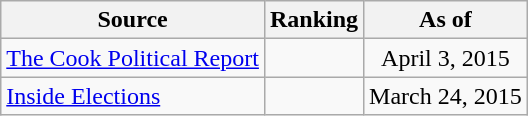<table class="wikitable" style="text-align:center">
<tr>
<th>Source</th>
<th>Ranking</th>
<th>As of</th>
</tr>
<tr>
<td align=left><a href='#'>The Cook Political Report</a></td>
<td></td>
<td>April 3, 2015</td>
</tr>
<tr>
<td align=left><a href='#'>Inside Elections</a></td>
<td></td>
<td>March 24, 2015</td>
</tr>
</table>
